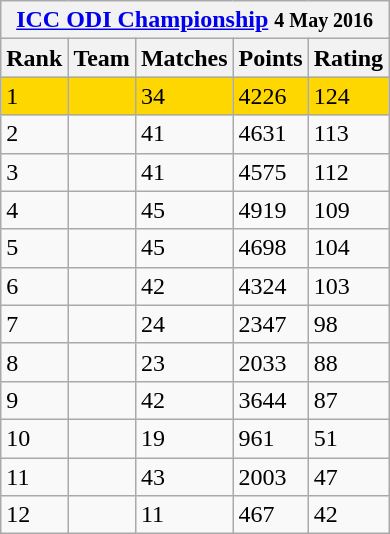<table class="wikitable" style="white-space:nowrap">
<tr>
<th colspan="5"><a href='#'>ICC ODI Championship</a> <small>4 May 2016</small></th>
</tr>
<tr>
<th>Rank</th>
<th>Team</th>
<th>Matches</th>
<th>Points</th>
<th>Rating</th>
</tr>
<tr style="background:gold">
<td>1</td>
<td style="text-align:left;"></td>
<td>34</td>
<td>4226</td>
<td>124</td>
</tr>
<tr>
<td>2</td>
<td style="text-align:left;"></td>
<td>41</td>
<td>4631</td>
<td>113</td>
</tr>
<tr>
<td>3</td>
<td style="text-align:left;"></td>
<td>41</td>
<td>4575</td>
<td>112</td>
</tr>
<tr>
<td>4</td>
<td style="text-align:left;"></td>
<td>45</td>
<td>4919</td>
<td>109</td>
</tr>
<tr>
<td>5</td>
<td style="text-align:left;"></td>
<td>45</td>
<td>4698</td>
<td>104</td>
</tr>
<tr>
<td>6</td>
<td style="text-align:left;"></td>
<td>42</td>
<td>4324</td>
<td>103</td>
</tr>
<tr>
<td>7</td>
<td style="text-align:left;"></td>
<td>24</td>
<td>2347</td>
<td>98</td>
</tr>
<tr>
<td>8</td>
<td style="text-align:left;"></td>
<td>23</td>
<td>2033</td>
<td>88</td>
</tr>
<tr>
<td>9</td>
<td style="text-align:left;"></td>
<td>42</td>
<td>3644</td>
<td>87</td>
</tr>
<tr>
<td>10</td>
<td style="text-align:left;"></td>
<td>19</td>
<td>961</td>
<td>51</td>
</tr>
<tr>
<td>11</td>
<td style="text-align:left;"></td>
<td>43</td>
<td>2003</td>
<td>47</td>
</tr>
<tr>
<td>12</td>
<td style="text-align:left;"></td>
<td>11</td>
<td>467</td>
<td>42</td>
</tr>
</table>
